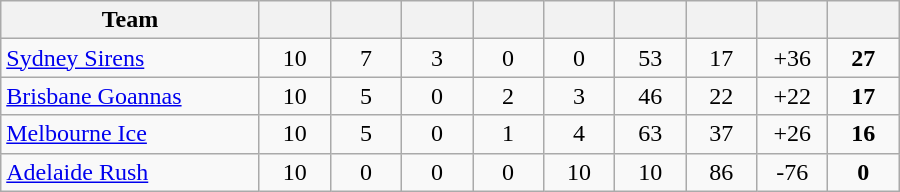<table class="wikitable" style="text-align:center;">
<tr>
<th width=165>Team</th>
<th width=40></th>
<th width=40></th>
<th width=40></th>
<th width=40></th>
<th width=40></th>
<th width=40></th>
<th width=40></th>
<th width=40></th>
<th width=40></th>
</tr>
<tr>
<td style="text-align:left;"><a href='#'>Sydney Sirens</a></td>
<td>10</td>
<td>7</td>
<td>3</td>
<td>0</td>
<td>0</td>
<td>53</td>
<td>17</td>
<td>+36</td>
<td><strong>27</strong></td>
</tr>
<tr>
<td style="text-align:left;"><a href='#'>Brisbane Goannas</a></td>
<td>10</td>
<td>5</td>
<td>0</td>
<td>2</td>
<td>3</td>
<td>46</td>
<td>22</td>
<td>+22</td>
<td><strong>17</strong></td>
</tr>
<tr>
<td style="text-align:left;"><a href='#'>Melbourne Ice</a></td>
<td>10</td>
<td>5</td>
<td>0</td>
<td>1</td>
<td>4</td>
<td>63</td>
<td>37</td>
<td>+26</td>
<td><strong>16</strong></td>
</tr>
<tr>
<td style="text-align:left;"><a href='#'>Adelaide Rush</a></td>
<td>10</td>
<td>0</td>
<td>0</td>
<td>0</td>
<td>10</td>
<td>10</td>
<td>86</td>
<td>-76</td>
<td><strong>0</strong></td>
</tr>
</table>
